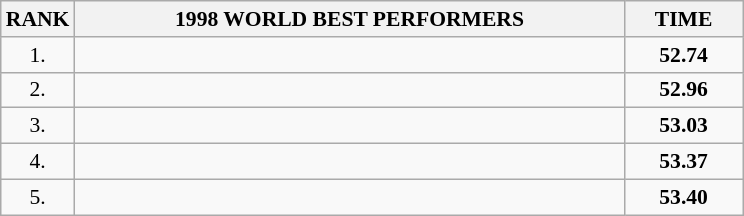<table class="wikitable" style="border-collapse: collapse; font-size: 90%;">
<tr>
<th>RANK</th>
<th align="center" style="width: 25em">1998 WORLD BEST PERFORMERS</th>
<th align="center" style="width: 5em">TIME</th>
</tr>
<tr>
<td align="center">1.</td>
<td></td>
<td align="center"><strong>52.74</strong></td>
</tr>
<tr>
<td align="center">2.</td>
<td></td>
<td align="center"><strong>52.96</strong></td>
</tr>
<tr>
<td align="center">3.</td>
<td></td>
<td align="center"><strong>53.03</strong></td>
</tr>
<tr>
<td align="center">4.</td>
<td></td>
<td align="center"><strong>53.37</strong></td>
</tr>
<tr>
<td align="center">5.</td>
<td></td>
<td align="center"><strong>53.40</strong></td>
</tr>
</table>
